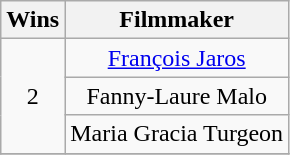<table class="wikitable" style="text-align:center;">
<tr>
<th scope="col" width="17">Wins</th>
<th scope="col" align="center">Filmmaker</th>
</tr>
<tr>
<td rowspan="3" style="text-align:center;">2</td>
<td><a href='#'>François Jaros</a></td>
</tr>
<tr>
<td>Fanny-Laure Malo</td>
</tr>
<tr>
<td>Maria Gracia Turgeon</td>
</tr>
<tr>
</tr>
</table>
